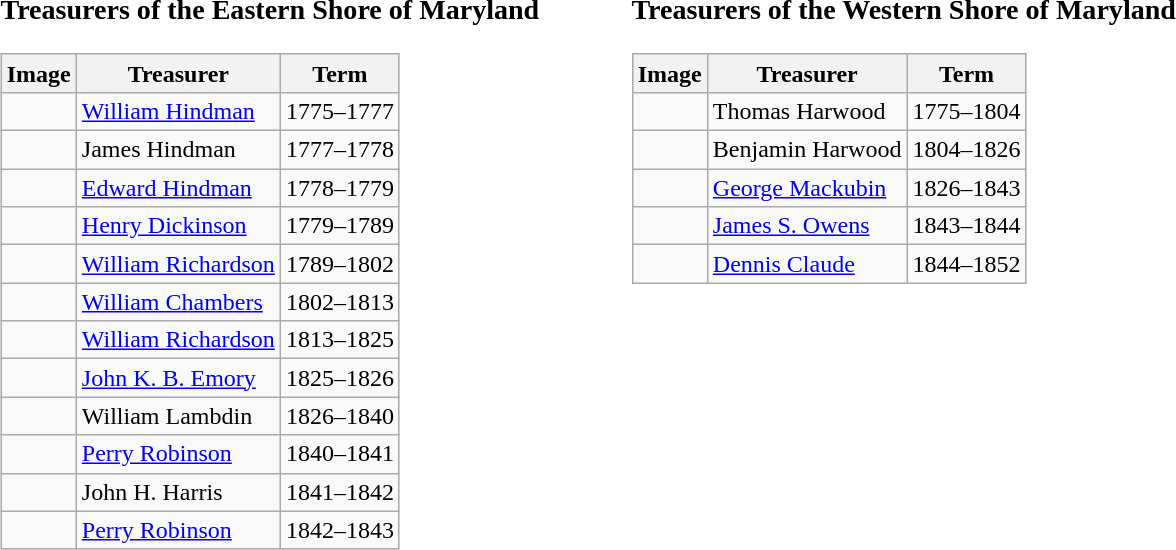<table width=100% |>
<tr>
<td width=33% valign=top><br><h3>Treasurers of the Eastern Shore of Maryland</h3><table class="wikitable">
<tr>
<th><strong>Image</strong></th>
<th><strong>Treasurer</strong></th>
<th><strong>Term</strong></th>
</tr>
<tr>
<td></td>
<td><a href='#'>William Hindman</a></td>
<td>1775–1777</td>
</tr>
<tr>
<td></td>
<td>James Hindman</td>
<td>1777–1778</td>
</tr>
<tr>
<td></td>
<td><a href='#'>Edward Hindman</a></td>
<td>1778–1779</td>
</tr>
<tr>
<td></td>
<td><a href='#'>Henry Dickinson</a></td>
<td>1779–1789</td>
</tr>
<tr>
<td></td>
<td><a href='#'>William Richardson</a></td>
<td>1789–1802</td>
</tr>
<tr>
<td></td>
<td><a href='#'>William Chambers</a></td>
<td>1802–1813</td>
</tr>
<tr>
<td></td>
<td><a href='#'>William Richardson</a></td>
<td>1813–1825</td>
</tr>
<tr>
<td></td>
<td><a href='#'>John K. B. Emory</a></td>
<td>1825–1826</td>
</tr>
<tr>
<td></td>
<td>William Lambdin</td>
<td>1826–1840</td>
</tr>
<tr>
<td></td>
<td><a href='#'>Perry Robinson</a></td>
<td>1840–1841</td>
</tr>
<tr>
<td></td>
<td>John H. Harris</td>
<td>1841–1842</td>
</tr>
<tr>
<td></td>
<td><a href='#'>Perry Robinson</a></td>
<td>1842–1843</td>
</tr>
</table>
</td>
<td width=33% valign=top><br><h3>Treasurers of the Western Shore of Maryland</h3><table class="wikitable">
<tr>
<th><strong>Image</strong></th>
<th><strong>Treasurer</strong></th>
<th><strong>Term</strong></th>
</tr>
<tr>
<td></td>
<td>Thomas Harwood</td>
<td>1775–1804</td>
</tr>
<tr>
<td></td>
<td>Benjamin Harwood</td>
<td>1804–1826</td>
</tr>
<tr>
<td></td>
<td><a href='#'>George Mackubin</a></td>
<td>1826–1843</td>
</tr>
<tr>
<td></td>
<td><a href='#'>James S. Owens</a></td>
<td>1843–1844</td>
</tr>
<tr>
<td></td>
<td><a href='#'>Dennis Claude</a></td>
<td>1844–1852</td>
</tr>
</table>
</td>
<td width=33% valign=top></td>
</tr>
</table>
